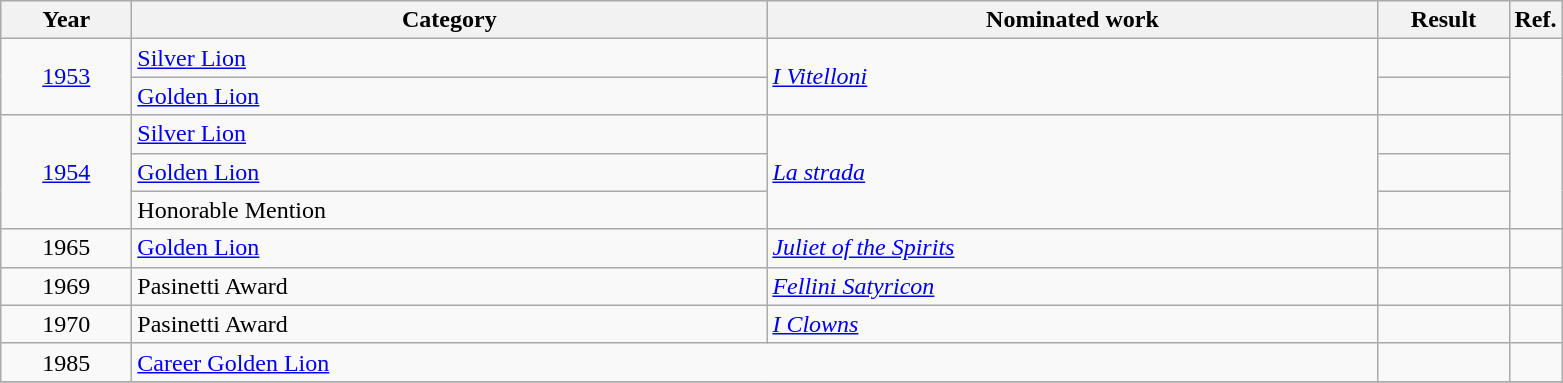<table class=wikitable>
<tr>
<th scope="col" style="width:5em;">Year</th>
<th scope="col" style="width:26em;">Category</th>
<th scope="col" style="width:25em;">Nominated work</th>
<th scope="col" style="width:5em;">Result</th>
<th>Ref.</th>
</tr>
<tr>
<td style="text-align:center;", rowspan=2><a href='#'>1953</a></td>
<td><a href='#'>Silver Lion</a></td>
<td rowspan=2><em><a href='#'>I Vitelloni</a></em></td>
<td></td>
<td rowspan=2></td>
</tr>
<tr>
<td><a href='#'>Golden Lion</a></td>
<td></td>
</tr>
<tr>
<td style="text-align:center;", rowspan=3><a href='#'>1954</a></td>
<td><a href='#'>Silver Lion</a></td>
<td rowspan=3><em><a href='#'>La strada</a></em></td>
<td></td>
<td rowspan=3></td>
</tr>
<tr>
<td><a href='#'>Golden Lion</a></td>
<td></td>
</tr>
<tr>
<td>Honorable Mention</td>
<td></td>
</tr>
<tr>
<td style="text-align:center;">1965</td>
<td><a href='#'>Golden Lion</a></td>
<td rowspan=1><em><a href='#'>Juliet of the Spirits</a></em></td>
<td></td>
</tr>
<tr>
<td style="text-align:center;">1969</td>
<td>Pasinetti Award</td>
<td rowspan=1><em><a href='#'>Fellini Satyricon</a></em></td>
<td></td>
<td></td>
</tr>
<tr>
<td style="text-align:center;">1970</td>
<td>Pasinetti Award</td>
<td rowspan=1><em><a href='#'>I Clowns</a></em></td>
<td></td>
<td></td>
</tr>
<tr>
<td style="text-align:center;">1985</td>
<td colspan=2><a href='#'>Career Golden Lion</a></td>
<td></td>
<td></td>
</tr>
<tr>
</tr>
</table>
